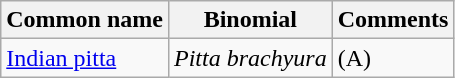<table class="wikitable">
<tr>
<th>Common name</th>
<th>Binomial</th>
<th>Comments</th>
</tr>
<tr>
<td><a href='#'>Indian pitta</a></td>
<td><em>Pitta brachyura</em></td>
<td>(A)</td>
</tr>
</table>
